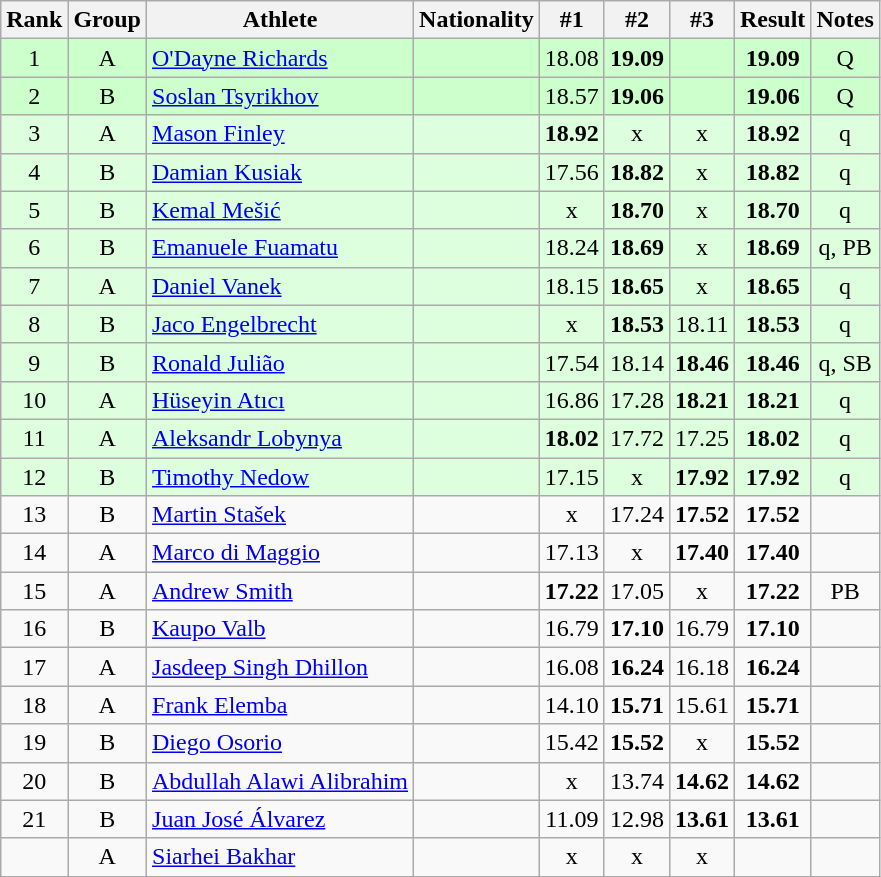<table class="wikitable sortable" style="text-align:center">
<tr>
<th>Rank</th>
<th>Group</th>
<th>Athlete</th>
<th>Nationality</th>
<th>#1</th>
<th>#2</th>
<th>#3</th>
<th>Result</th>
<th>Notes</th>
</tr>
<tr bgcolor=ccffcc>
<td>1</td>
<td>A</td>
<td align="left"><a href='#'>O'Dayne Richards</a></td>
<td align=left></td>
<td>18.08</td>
<td><strong>19.09</strong></td>
<td></td>
<td><strong>19.09</strong></td>
<td>Q</td>
</tr>
<tr bgcolor=ccffcc>
<td>2</td>
<td>B</td>
<td align="left"><a href='#'>Soslan Tsyrikhov</a></td>
<td align=left></td>
<td>18.57</td>
<td><strong>19.06</strong></td>
<td></td>
<td><strong>19.06</strong></td>
<td>Q</td>
</tr>
<tr bgcolor=ddffdd>
<td>3</td>
<td>A</td>
<td align="left"><a href='#'>Mason Finley</a></td>
<td align=left></td>
<td><strong>18.92</strong></td>
<td>x</td>
<td>x</td>
<td><strong>18.92</strong></td>
<td>q</td>
</tr>
<tr bgcolor=ddffdd>
<td>4</td>
<td>B</td>
<td align="left"><a href='#'>Damian Kusiak</a></td>
<td align=left></td>
<td>17.56</td>
<td><strong>18.82</strong></td>
<td>x</td>
<td><strong>18.82</strong></td>
<td>q</td>
</tr>
<tr bgcolor=ddffdd>
<td>5</td>
<td>B</td>
<td align="left"><a href='#'>Kemal Mešić</a></td>
<td align=left></td>
<td>x</td>
<td><strong>18.70</strong></td>
<td>x</td>
<td><strong>18.70</strong></td>
<td>q</td>
</tr>
<tr bgcolor=ddffdd>
<td>6</td>
<td>B</td>
<td align="left"><a href='#'>Emanuele Fuamatu</a></td>
<td align=left></td>
<td>18.24</td>
<td><strong>18.69</strong></td>
<td>x</td>
<td><strong>18.69</strong></td>
<td>q, PB</td>
</tr>
<tr bgcolor=ddffdd>
<td>7</td>
<td>A</td>
<td align="left"><a href='#'>Daniel Vanek</a></td>
<td align=left></td>
<td>18.15</td>
<td><strong>18.65</strong></td>
<td>x</td>
<td><strong>18.65</strong></td>
<td>q</td>
</tr>
<tr bgcolor=ddffdd>
<td>8</td>
<td>B</td>
<td align="left"><a href='#'>Jaco Engelbrecht</a></td>
<td align=left></td>
<td>x</td>
<td><strong>18.53</strong></td>
<td>18.11</td>
<td><strong>18.53</strong></td>
<td>q</td>
</tr>
<tr bgcolor=ddffdd>
<td>9</td>
<td>B</td>
<td align="left"><a href='#'>Ronald Julião</a></td>
<td align=left></td>
<td>17.54</td>
<td>18.14</td>
<td><strong>18.46</strong></td>
<td><strong>18.46</strong></td>
<td>q, SB</td>
</tr>
<tr bgcolor=ddffdd>
<td>10</td>
<td>A</td>
<td align="left"><a href='#'>Hüseyin Atıcı</a></td>
<td align=left></td>
<td>16.86</td>
<td>17.28</td>
<td><strong>18.21</strong></td>
<td><strong>18.21</strong></td>
<td>q</td>
</tr>
<tr bgcolor=ddffdd>
<td>11</td>
<td>A</td>
<td align="left"><a href='#'>Aleksandr Lobynya</a></td>
<td align=left></td>
<td><strong>18.02</strong></td>
<td>17.72</td>
<td>17.25</td>
<td><strong>18.02</strong></td>
<td>q</td>
</tr>
<tr bgcolor=ddffdd>
<td>12</td>
<td>B</td>
<td align="left"><a href='#'>Timothy Nedow</a></td>
<td align=left></td>
<td>17.15</td>
<td>x</td>
<td><strong>17.92</strong></td>
<td><strong>17.92</strong></td>
<td>q</td>
</tr>
<tr>
<td>13</td>
<td>B</td>
<td align="left"><a href='#'>Martin Stašek</a></td>
<td align=left></td>
<td>x</td>
<td>17.24</td>
<td><strong>17.52</strong></td>
<td><strong>17.52</strong></td>
<td></td>
</tr>
<tr>
<td>14</td>
<td>A</td>
<td align="left"><a href='#'>Marco di Maggio</a></td>
<td align=left></td>
<td>17.13</td>
<td>x</td>
<td><strong>17.40</strong></td>
<td><strong>17.40</strong></td>
<td></td>
</tr>
<tr>
<td>15</td>
<td>A</td>
<td align="left"><a href='#'>Andrew Smith</a></td>
<td align=left></td>
<td><strong>17.22</strong></td>
<td>17.05</td>
<td>x</td>
<td><strong>17.22</strong></td>
<td>PB</td>
</tr>
<tr>
<td>16</td>
<td>B</td>
<td align="left"><a href='#'>Kaupo Valb</a></td>
<td align=left></td>
<td>16.79</td>
<td><strong>17.10</strong></td>
<td>16.79</td>
<td><strong>17.10</strong></td>
<td></td>
</tr>
<tr>
<td>17</td>
<td>A</td>
<td align="left"><a href='#'>Jasdeep Singh Dhillon</a></td>
<td align=left></td>
<td>16.08</td>
<td><strong>16.24</strong></td>
<td>16.18</td>
<td><strong>16.24</strong></td>
<td></td>
</tr>
<tr>
<td>18</td>
<td>A</td>
<td align="left"><a href='#'>Frank Elemba</a></td>
<td align=left></td>
<td>14.10</td>
<td><strong>15.71</strong></td>
<td>15.61</td>
<td><strong>15.71</strong></td>
<td></td>
</tr>
<tr>
<td>19</td>
<td>B</td>
<td align="left"><a href='#'>Diego Osorio</a></td>
<td align=left></td>
<td>15.42</td>
<td><strong>15.52</strong></td>
<td>x</td>
<td><strong>15.52</strong></td>
<td></td>
</tr>
<tr>
<td>20</td>
<td>B</td>
<td align="left"><a href='#'>Abdullah Alawi Alibrahim</a></td>
<td align=left></td>
<td>x</td>
<td>13.74</td>
<td><strong>14.62</strong></td>
<td><strong>14.62</strong></td>
<td></td>
</tr>
<tr>
<td>21</td>
<td>B</td>
<td align="left"><a href='#'>Juan José Álvarez</a></td>
<td align=left></td>
<td>11.09</td>
<td>12.98</td>
<td><strong>13.61</strong></td>
<td><strong>13.61</strong></td>
<td></td>
</tr>
<tr>
<td></td>
<td>A</td>
<td align="left"><a href='#'>Siarhei Bakhar</a></td>
<td align=left></td>
<td>x</td>
<td>x</td>
<td>x</td>
<td><strong></strong></td>
<td></td>
</tr>
</table>
